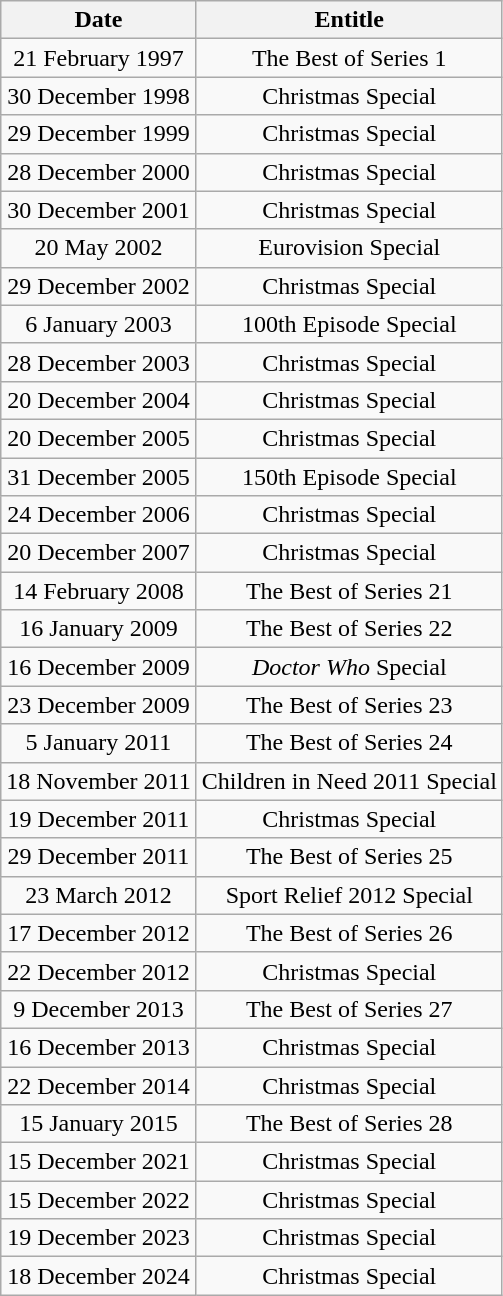<table class="wikitable" style="text-align:center;">
<tr>
<th>Date</th>
<th>Entitle</th>
</tr>
<tr>
<td>21 February 1997</td>
<td>The Best of Series 1</td>
</tr>
<tr>
<td>30 December 1998</td>
<td>Christmas Special</td>
</tr>
<tr>
<td>29 December 1999</td>
<td>Christmas Special</td>
</tr>
<tr>
<td>28 December 2000</td>
<td>Christmas Special</td>
</tr>
<tr>
<td>30 December 2001</td>
<td>Christmas Special</td>
</tr>
<tr>
<td>20 May 2002</td>
<td>Eurovision Special</td>
</tr>
<tr>
<td>29 December 2002</td>
<td>Christmas Special</td>
</tr>
<tr>
<td>6 January 2003</td>
<td>100th Episode Special</td>
</tr>
<tr>
<td>28 December 2003</td>
<td>Christmas Special</td>
</tr>
<tr>
<td>20 December 2004</td>
<td>Christmas Special</td>
</tr>
<tr>
<td>20 December 2005</td>
<td>Christmas Special</td>
</tr>
<tr>
<td>31 December 2005</td>
<td>150th Episode Special</td>
</tr>
<tr>
<td>24 December 2006</td>
<td>Christmas Special</td>
</tr>
<tr>
<td>20 December 2007</td>
<td>Christmas Special</td>
</tr>
<tr>
<td>14 February 2008</td>
<td>The Best of Series 21</td>
</tr>
<tr>
<td>16 January 2009</td>
<td>The Best of Series 22</td>
</tr>
<tr>
<td>16 December 2009</td>
<td><em>Doctor Who</em> Special</td>
</tr>
<tr>
<td>23 December 2009</td>
<td>The Best of Series 23</td>
</tr>
<tr>
<td>5 January 2011</td>
<td>The Best of Series 24</td>
</tr>
<tr>
<td>18 November 2011</td>
<td>Children in Need 2011 Special</td>
</tr>
<tr>
<td>19 December 2011</td>
<td>Christmas Special</td>
</tr>
<tr>
<td>29 December 2011</td>
<td>The Best of Series 25</td>
</tr>
<tr>
<td>23 March 2012</td>
<td>Sport Relief 2012 Special</td>
</tr>
<tr>
<td>17 December 2012</td>
<td>The Best of Series 26</td>
</tr>
<tr>
<td>22 December 2012</td>
<td>Christmas Special</td>
</tr>
<tr>
<td>9 December 2013</td>
<td>The Best of Series 27</td>
</tr>
<tr>
<td>16 December 2013</td>
<td>Christmas Special</td>
</tr>
<tr>
<td>22 December 2014</td>
<td>Christmas Special</td>
</tr>
<tr>
<td>15 January 2015</td>
<td>The Best of Series 28</td>
</tr>
<tr>
<td>15 December 2021</td>
<td>Christmas Special</td>
</tr>
<tr>
<td>15 December 2022</td>
<td>Christmas Special</td>
</tr>
<tr>
<td>19 December 2023</td>
<td>Christmas Special</td>
</tr>
<tr>
<td>18 December 2024</td>
<td>Christmas Special</td>
</tr>
</table>
